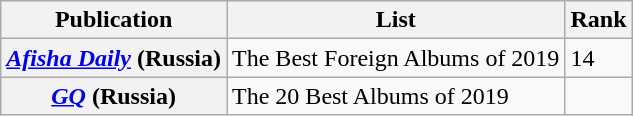<table class="wikitable plainrowheaders sortable">
<tr>
<th scope="col">Publication</th>
<th scope="col">List</th>
<th scope="col">Rank</th>
</tr>
<tr>
<th scope="row"><em><a href='#'>Afisha Daily</a></em> (Russia)</th>
<td>The Best Foreign Albums of 2019</td>
<td>14</td>
</tr>
<tr>
<th scope="row"><em><a href='#'>GQ</a></em> (Russia)</th>
<td>The 20 Best Albums of 2019</td>
<td></td>
</tr>
</table>
